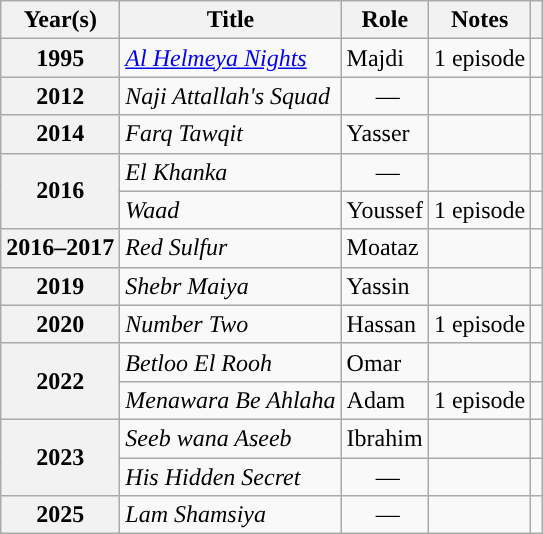<table class="wikitable plainrowheaders sortable"  style=font-size:100%>
<tr>
<th scope="col">Year(s)</th>
<th scope="col">Title</th>
<th scope="col" class="unsortable">Role</th>
<th scope="col" class="unsortable">Notes</th>
<th scope="col" class="unsortable"></th>
</tr>
<tr>
<th scope="row">1995</th>
<td><em><a href='#'>Al Helmeya Nights</a></em></td>
<td>Majdi</td>
<td>1 episode</td>
<td style="text-align:center;"></td>
</tr>
<tr>
<th scope="row">2012</th>
<td><em>Naji Attallah's Squad</em></td>
<td align="center"> —</td>
<td></td>
<td style="text-align:center;"></td>
</tr>
<tr>
<th scope="row">2014</th>
<td><em>Farq Tawqit</em></td>
<td>Yasser</td>
<td></td>
<td style="text-align:center;"></td>
</tr>
<tr>
<th scope="row"  rowspan="2">2016</th>
<td><em>El Khanka</em></td>
<td align="center"> —</td>
<td></td>
<td style="text-align:center;"></td>
</tr>
<tr>
<td><em>Waad</em></td>
<td>Youssef</td>
<td>1 episode</td>
<td style="text-align:center;"></td>
</tr>
<tr>
<th scope="row">2016–2017</th>
<td><em>Red Sulfur</em></td>
<td>Moataz</td>
<td></td>
<td style="text-align:center;"></td>
</tr>
<tr>
<th scope="row">2019</th>
<td><em>Shebr Maiya</em></td>
<td>Yassin</td>
<td></td>
<td style="text-align:center;"></td>
</tr>
<tr>
<th scope="row">2020</th>
<td><em>Number Two</em></td>
<td>Hassan</td>
<td>1 episode</td>
<td style="text-align:center;"></td>
</tr>
<tr>
<th scope="row"  rowspan="2">2022</th>
<td><em>Betloo El Rooh</em></td>
<td>Omar</td>
<td></td>
<td style="text-align:center;"></td>
</tr>
<tr>
<td><em>Menawara Be Ahlaha</em></td>
<td>Adam</td>
<td>1 episode</td>
<td style="text-align:center;"></td>
</tr>
<tr>
<th scope="row"  rowspan="2">2023</th>
<td><em>Seeb wana Aseeb</em></td>
<td>Ibrahim</td>
<td></td>
<td style="text-align:center;"></td>
</tr>
<tr>
<td><em>His Hidden Secret</em></td>
<td align="center"> —</td>
<td></td>
<td style="text-align:center;"></td>
</tr>
<tr>
<th scope="row">2025</th>
<td><em>Lam Shamsiya</em></td>
<td align="center"> —</td>
<td></td>
<td style="text-align:center;"></td>
</tr>
</table>
